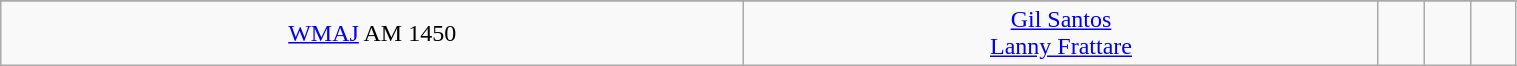<table style="min-width:80%; text-align:center;" class="wikitable">
<tr>
</tr>
<tr>
<td><a href='#'>WMAJ</a> AM 1450</td>
<td><a href='#'>Gil Santos</a><br><a href='#'>Lanny Frattare</a></td>
<td></td>
<td></td>
<td></td>
</tr>
</table>
